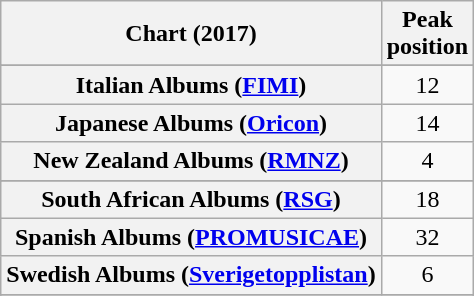<table class="wikitable sortable plainrowheaders" style="text-align:center">
<tr>
<th scope="col">Chart (2017)</th>
<th scope="col">Peak<br> position</th>
</tr>
<tr>
</tr>
<tr>
</tr>
<tr>
</tr>
<tr>
</tr>
<tr>
</tr>
<tr>
</tr>
<tr>
</tr>
<tr>
</tr>
<tr>
</tr>
<tr>
</tr>
<tr>
</tr>
<tr>
</tr>
<tr>
</tr>
<tr>
<th scope="row">Italian Albums (<a href='#'>FIMI</a>)</th>
<td>12</td>
</tr>
<tr>
<th scope="row">Japanese Albums (<a href='#'>Oricon</a>)</th>
<td>14</td>
</tr>
<tr>
<th scope="row">New Zealand Albums (<a href='#'>RMNZ</a>)</th>
<td>4</td>
</tr>
<tr>
</tr>
<tr>
</tr>
<tr>
</tr>
<tr>
<th scope="row">South African Albums (<a href='#'>RSG</a>)</th>
<td>18</td>
</tr>
<tr>
<th scope="row">Spanish Albums (<a href='#'>PROMUSICAE</a>)</th>
<td>32</td>
</tr>
<tr>
<th scope="row">Swedish Albums (<a href='#'>Sverigetopplistan</a>)</th>
<td>6</td>
</tr>
<tr>
</tr>
<tr>
</tr>
<tr>
</tr>
<tr>
</tr>
<tr>
</tr>
<tr>
</tr>
<tr>
</tr>
<tr>
</tr>
</table>
